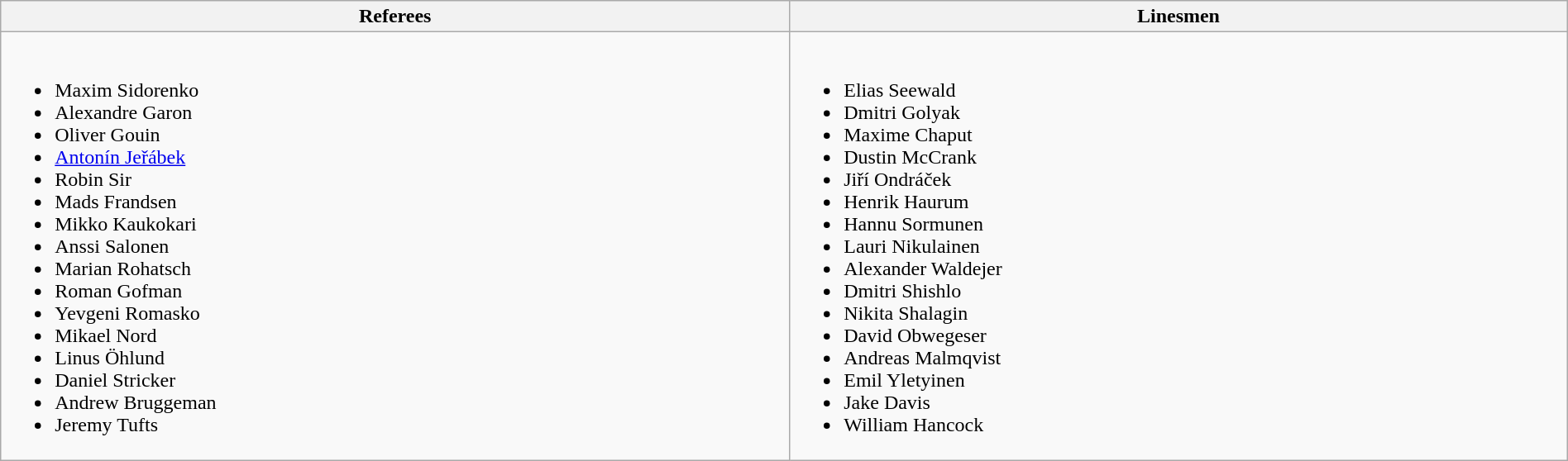<table class="wikitable" style="width:100%">
<tr>
<th>Referees</th>
<th>Linesmen</th>
</tr>
<tr>
<td><br><ul><li> Maxim Sidorenko</li><li> Alexandre Garon</li><li> Oliver Gouin</li><li> <a href='#'>Antonín Jeřábek</a></li><li> Robin Sir</li><li> Mads Frandsen</li><li> Mikko Kaukokari</li><li> Anssi Salonen</li><li> Marian Rohatsch</li><li> Roman Gofman</li><li> Yevgeni Romasko</li><li> Mikael Nord</li><li> Linus Öhlund</li><li> Daniel Stricker</li><li> Andrew Bruggeman</li><li> Jeremy Tufts</li></ul></td>
<td><br><ul><li> Elias Seewald</li><li> Dmitri Golyak</li><li> Maxime Chaput</li><li> Dustin McCrank</li><li> Jiří Ondráček</li><li> Henrik Haurum</li><li> Hannu Sormunen</li><li> Lauri Nikulainen</li><li> Alexander Waldejer</li><li> Dmitri Shishlo</li><li> Nikita Shalagin</li><li> David Obwegeser</li><li> Andreas Malmqvist</li><li> Emil Yletyinen</li><li> Jake Davis</li><li> William Hancock</li></ul></td>
</tr>
</table>
